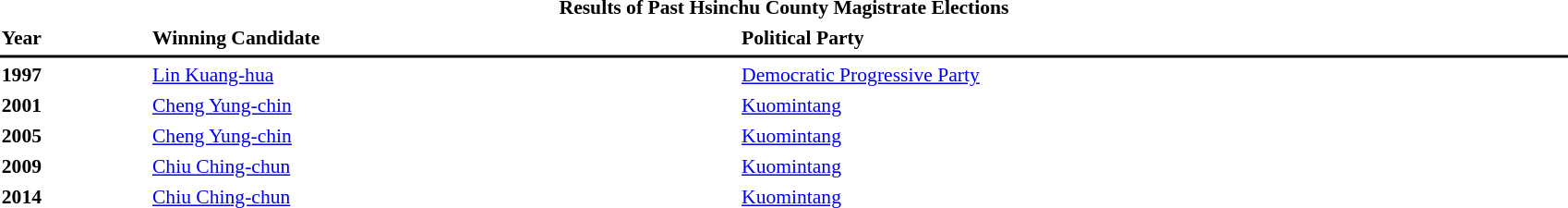<table id="toc" style="margin:1em auto; width: 90%; font-size: 90%;" cellspacing="3">
<tr>
<td colspan="3" align="center"><strong>Results of Past Hsinchu County Magistrate Elections</strong></td>
</tr>
<tr>
<td><strong>Year</strong></td>
<td><strong> Winning Candidate</strong></td>
<td><strong>Political Party</strong></td>
</tr>
<tr>
<th bgcolor="#000000" colspan="5"></th>
</tr>
<tr>
<td><strong>1997</strong></td>
<td><a href='#'>Lin Kuang-hua</a></td>
<td> <a href='#'>Democratic Progressive Party</a></td>
</tr>
<tr>
<td><strong>2001</strong></td>
<td><a href='#'>Cheng Yung-chin</a></td>
<td> <a href='#'>Kuomintang</a></td>
</tr>
<tr>
<td><strong>2005</strong></td>
<td><a href='#'>Cheng Yung-chin</a></td>
<td> <a href='#'>Kuomintang</a></td>
</tr>
<tr>
<td><strong>2009</strong></td>
<td><a href='#'>Chiu Ching-chun</a></td>
<td> <a href='#'>Kuomintang</a></td>
</tr>
<tr>
<td><strong>2014</strong></td>
<td><a href='#'>Chiu Ching-chun</a></td>
<td> <a href='#'>Kuomintang</a></td>
</tr>
</table>
